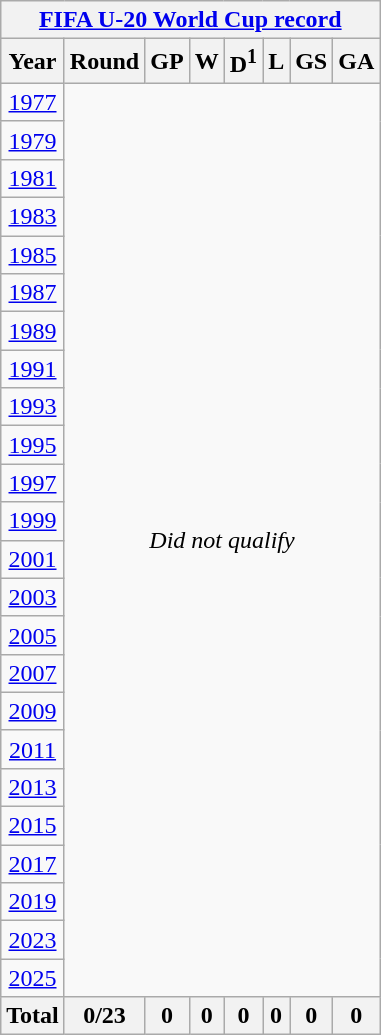<table class="wikitable" style="text-align: center;">
<tr>
<th colspan=8><a href='#'>FIFA U-20 World Cup record</a></th>
</tr>
<tr>
<th>Year</th>
<th>Round</th>
<th>GP</th>
<th>W</th>
<th>D<sup>1</sup></th>
<th>L</th>
<th>GS</th>
<th>GA</th>
</tr>
<tr>
<td> <a href='#'>1977</a></td>
<td colspan=7 rowspan=24><em>Did not qualify</em></td>
</tr>
<tr>
<td> <a href='#'>1979</a></td>
</tr>
<tr>
<td> <a href='#'>1981</a></td>
</tr>
<tr>
<td> <a href='#'>1983</a></td>
</tr>
<tr>
<td> <a href='#'>1985</a></td>
</tr>
<tr>
<td> <a href='#'>1987</a></td>
</tr>
<tr>
<td> <a href='#'>1989</a></td>
</tr>
<tr>
<td> <a href='#'>1991</a></td>
</tr>
<tr>
<td> <a href='#'>1993</a></td>
</tr>
<tr>
<td> <a href='#'>1995</a></td>
</tr>
<tr>
<td> <a href='#'>1997</a></td>
</tr>
<tr>
<td> <a href='#'>1999</a></td>
</tr>
<tr>
<td> <a href='#'>2001</a></td>
</tr>
<tr>
<td> <a href='#'>2003</a></td>
</tr>
<tr>
<td> <a href='#'>2005</a></td>
</tr>
<tr>
<td> <a href='#'>2007</a></td>
</tr>
<tr>
<td> <a href='#'>2009</a></td>
</tr>
<tr>
<td> <a href='#'>2011</a></td>
</tr>
<tr>
<td> <a href='#'>2013</a></td>
</tr>
<tr>
<td> <a href='#'>2015</a></td>
</tr>
<tr>
<td> <a href='#'>2017</a></td>
</tr>
<tr>
<td> <a href='#'>2019</a></td>
</tr>
<tr>
<td> <a href='#'>2023</a></td>
</tr>
<tr>
<td> <a href='#'>2025</a></td>
</tr>
<tr>
<th><strong>Total</strong></th>
<th>0/23</th>
<th>0</th>
<th>0</th>
<th>0</th>
<th>0</th>
<th>0</th>
<th>0</th>
</tr>
</table>
